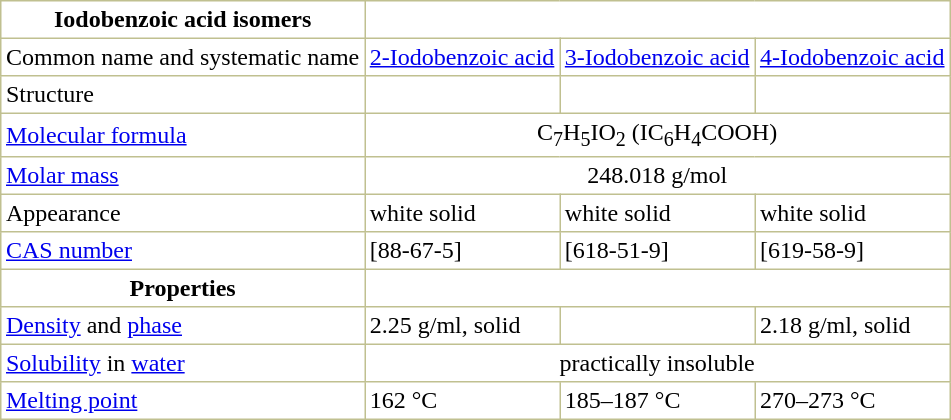<table align="center" border="1" cellspacing="0" cellpadding="3" style="margin: 0 0 0 0.5em; background: #FFFFFF; border-collapse: collapse; border-color: #C0C090;">
<tr>
<th>Iodobenzoic acid isomers</th>
</tr>
<tr>
<td>Common name and systematic name</td>
<td><a href='#'>2-Iodobenzoic acid</a></td>
<td><a href='#'>3-Iodobenzoic acid</a></td>
<td><a href='#'>4-Iodobenzoic acid</a></td>
</tr>
<tr>
<td>Structure</td>
<td align="center"></td>
<td align="center"></td>
<td align="center"></td>
</tr>
<tr>
<td><a href='#'>Molecular formula</a></td>
<td align="center" colspan="3">C<sub>7</sub>H<sub>5</sub>IO<sub>2</sub> (IC<sub>6</sub>H<sub>4</sub>COOH)</td>
</tr>
<tr>
<td><a href='#'>Molar mass</a></td>
<td align="center" colspan="3">248.018 g/mol</td>
</tr>
<tr>
<td>Appearance</td>
<td>white solid</td>
<td>white solid</td>
<td>white solid</td>
</tr>
<tr>
<td><a href='#'>CAS number</a></td>
<td>[88-67-5]</td>
<td>[618-51-9]</td>
<td>[619-58-9]</td>
</tr>
<tr>
<th>Properties</th>
</tr>
<tr>
<td><a href='#'>Density</a> and <a href='#'>phase</a></td>
<td>2.25 g/ml, solid</td>
<td></td>
<td>2.18 g/ml, solid</td>
</tr>
<tr>
<td><a href='#'>Solubility</a> in <a href='#'>water</a></td>
<td align="center" colspan="3">practically insoluble</td>
</tr>
<tr>
<td><a href='#'>Melting point</a></td>
<td>162 °C</td>
<td>185–187 °C</td>
<td>270–273 °C</td>
</tr>
</table>
